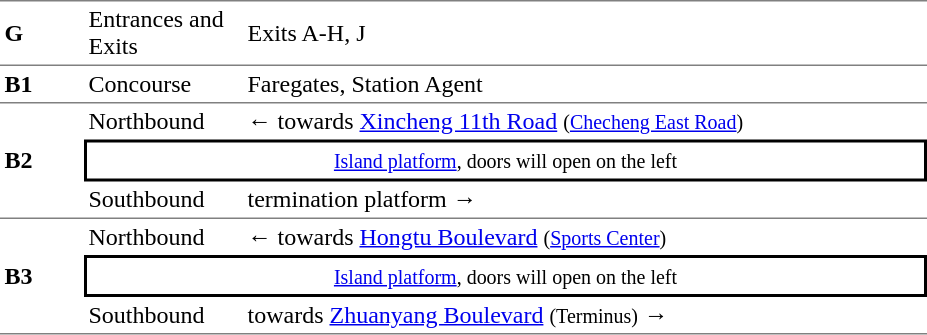<table table border=0 cellspacing=0 cellpadding=3>
<tr>
<td style="border-top:solid 1px gray;border-bottom:solid 1px gray;" width=50><strong>G</strong></td>
<td style="border-top:solid 1px gray;border-bottom:solid 1px gray;" width=100>Entrances and Exits</td>
<td style="border-top:solid 1px gray;border-bottom:solid 1px gray;" width=450>Exits A-H, J</td>
</tr>
<tr>
<td style="border-top:solid 0px gray;border-bottom:solid 1px gray;" width=50><strong>B1</strong></td>
<td style="border-top:solid 0px gray;border-bottom:solid 1px gray;" width=100>Concourse</td>
<td style="border-top:solid 0px gray;border-bottom:solid 1px gray;" width=450>Faregates, Station Agent</td>
</tr>
<tr>
<td style="border-bottom:solid 1px gray;" rowspan=3><strong>B2</strong></td>
<td>Northbound</td>
<td>←  towards <a href='#'>Xincheng 11th Road</a> <small>(<a href='#'>Checheng East Road</a>)</small></td>
</tr>
<tr>
<td style="border-right:solid 2px black;border-left:solid 2px black;border-top:solid 2px black;border-bottom:solid 2px black;text-align:center;" colspan=2><small><a href='#'>Island platform</a>, doors will open on the left</small></td>
</tr>
<tr>
<td style="border-bottom:solid 1px gray;">Southbound</td>
<td style="border-bottom:solid 1px gray;"> termination platform →</td>
</tr>
<tr>
<td style="border-bottom:solid 1px gray;" rowspan=3><strong>B3</strong></td>
<td>Northbound</td>
<td>←  towards <a href='#'>Hongtu Boulevard</a> <small>(<a href='#'>Sports Center</a>)</small></td>
</tr>
<tr>
<td style="border-right:solid 2px black;border-left:solid 2px black;border-top:solid 2px black;border-bottom:solid 2px black;text-align:center;" colspan=2><small><a href='#'>Island platform</a>, doors will open on the left</small></td>
</tr>
<tr>
<td style="border-bottom:solid 1px gray;">Southbound</td>
<td style="border-bottom:solid 1px gray;"> towards <a href='#'>Zhuanyang Boulevard</a> <small>(Terminus)</small> →</td>
</tr>
</table>
